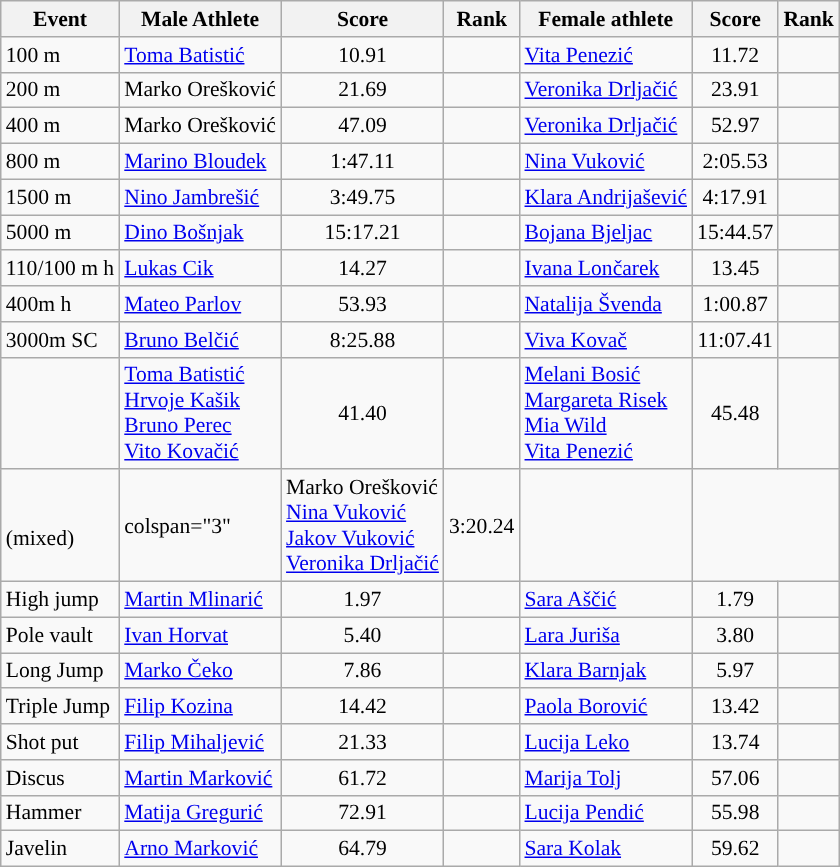<table class="wikitable" style="text-align:left; font-size:90%">
<tr>
<th>Event</th>
<th>Male Athlete</th>
<th>Score</th>
<th>Rank</th>
<th>Female athlete</th>
<th>Score</th>
<th>Rank</th>
</tr>
<tr>
<td align="left">100 m</td>
<td><a href='#'>Toma Batistić</a></td>
<td style="text-align:center">10.91</td>
<td style="text-align:center"></td>
<td><a href='#'>Vita Penezić</a></td>
<td style="text-align:center">11.72</td>
<td style="text-align:center"></td>
</tr>
<tr>
<td>200 m</td>
<td>Marko Orešković</td>
<td style="text-align:center">21.69</td>
<td style="text-align:center"></td>
<td><a href='#'>Veronika Drljačić</a></td>
<td style="text-align:center">23.91</td>
<td style="text-align:center"></td>
</tr>
<tr>
<td>400 m</td>
<td>Marko Orešković</td>
<td style="text-align:center">47.09</td>
<td style="text-align:center"></td>
<td><a href='#'>Veronika Drljačić</a></td>
<td style="text-align:center">52.97</td>
<td style="text-align:center"></td>
</tr>
<tr>
<td>800 m</td>
<td><a href='#'>Marino Bloudek</a></td>
<td style="text-align:center">1:47.11</td>
<td style="text-align:center"></td>
<td><a href='#'>Nina Vuković</a></td>
<td style="text-align:center">2:05.53</td>
<td style="text-align:center"></td>
</tr>
<tr>
<td>1500 m</td>
<td><a href='#'>Nino Jambrešić</a></td>
<td style="text-align:center">3:49.75</td>
<td style="text-align:center"></td>
<td><a href='#'>Klara Andrijašević</a></td>
<td style="text-align:center">4:17.91</td>
<td style="text-align:center"></td>
</tr>
<tr>
<td>5000 m</td>
<td><a href='#'>Dino Bošnjak</a></td>
<td style="text-align:center">15:17.21</td>
<td style="text-align:center"></td>
<td><a href='#'>Bojana Bjeljac</a></td>
<td style="text-align:center">15:44.57</td>
<td style="text-align:center"></td>
</tr>
<tr>
<td>110/100 m h</td>
<td><a href='#'>Lukas Cik</a></td>
<td style="text-align:center">14.27</td>
<td style="text-align:center"></td>
<td><a href='#'>Ivana Lončarek</a></td>
<td style="text-align:center">13.45</td>
<td style="text-align:center"></td>
</tr>
<tr>
<td>400m h</td>
<td><a href='#'>Mateo Parlov</a></td>
<td style="text-align:center">53.93</td>
<td style="text-align:center"></td>
<td><a href='#'>Natalija Švenda</a></td>
<td style="text-align:center">1:00.87</td>
<td style="text-align:center"></td>
</tr>
<tr>
<td>3000m SC</td>
<td><a href='#'>Bruno Belčić</a></td>
<td style="text-align:center">8:25.88</td>
<td style="text-align:center"></td>
<td><a href='#'>Viva Kovač</a></td>
<td style="text-align:center">11:07.41</td>
<td style="text-align:center"></td>
</tr>
<tr>
<td></td>
<td><a href='#'>Toma Batistić</a><br><a href='#'>Hrvoje Kašik</a><br><a href='#'>Bruno Perec</a><br><a href='#'>Vito Kovačić</a></td>
<td style="text-align:center">41.40</td>
<td style="text-align:center"></td>
<td><a href='#'>Melani Bosić</a><br><a href='#'>Margareta Risek</a><br><a href='#'>Mia Wild</a><br><a href='#'>Vita Penezić</a></td>
<td style="text-align:center">45.48</td>
<td style="text-align:center"></td>
</tr>
<tr>
<td><br>(mixed)</td>
<td>colspan="3" </td>
<td>Marko Orešković<br><a href='#'>Nina Vuković</a><br><a href='#'>Jakov Vuković</a><br><a href='#'>Veronika Drljačić</a></td>
<td style="text-align:center">3:20.24</td>
<td style="text-align:center"></td>
</tr>
<tr>
<td>High jump</td>
<td><a href='#'>Martin Mlinarić</a></td>
<td style="text-align:center">1.97</td>
<td style="text-align:center"></td>
<td><a href='#'>Sara Aščić</a></td>
<td style="text-align:center">1.79</td>
<td style="text-align:center"></td>
</tr>
<tr>
<td>Pole vault</td>
<td><a href='#'>Ivan Horvat</a></td>
<td style="text-align:center">5.40</td>
<td style="text-align:center"></td>
<td><a href='#'>Lara Juriša</a></td>
<td style="text-align:center">3.80</td>
<td style="text-align:center"></td>
</tr>
<tr>
<td>Long Jump</td>
<td><a href='#'>Marko Čeko</a></td>
<td style="text-align:center">7.86</td>
<td style="text-align:center"></td>
<td><a href='#'>Klara Barnjak</a></td>
<td style="text-align:center">5.97</td>
<td style="text-align:center"></td>
</tr>
<tr>
<td>Triple Jump</td>
<td><a href='#'>Filip Kozina</a></td>
<td style="text-align:center">14.42</td>
<td style="text-align:center"></td>
<td><a href='#'>Paola Borović</a></td>
<td style="text-align:center">13.42</td>
<td style="text-align:center"></td>
</tr>
<tr>
<td>Shot put</td>
<td><a href='#'>Filip Mihaljević</a></td>
<td style="text-align:center">21.33</td>
<td style="text-align:center"></td>
<td><a href='#'>Lucija Leko</a></td>
<td style="text-align:center">13.74</td>
<td style="text-align:center"></td>
</tr>
<tr>
<td>Discus</td>
<td><a href='#'>Martin Marković</a></td>
<td style="text-align:center">61.72</td>
<td style="text-align:center"></td>
<td><a href='#'>Marija Tolj</a></td>
<td style="text-align:center">57.06</td>
<td style="text-align:center"></td>
</tr>
<tr>
<td>Hammer</td>
<td><a href='#'>Matija Gregurić</a></td>
<td style="text-align:center">72.91</td>
<td style="text-align:center"></td>
<td><a href='#'>Lucija Pendić</a></td>
<td style="text-align:center">55.98</td>
<td style="text-align:center"></td>
</tr>
<tr>
<td>Javelin</td>
<td><a href='#'>Arno Marković</a></td>
<td style="text-align:center">64.79</td>
<td style="text-align:center"></td>
<td><a href='#'>Sara Kolak</a></td>
<td style="text-align:center">59.62</td>
<td style="text-align:center"></td>
</tr>
</table>
